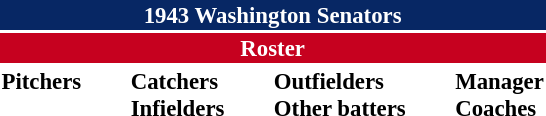<table class="toccolours" style="font-size: 95%;">
<tr>
<th colspan="10" style="background-color: #072764; color: white; text-align: center;">1943 Washington Senators</th>
</tr>
<tr>
<td colspan="10" style="background-color: #c6011f; color: white; text-align: center;"><strong>Roster</strong></td>
</tr>
<tr>
<td valign="top"><strong>Pitchers</strong><br>















</td>
<td width="25px"></td>
<td valign="top"><strong>Catchers</strong><br>


<strong>Infielders</strong>









</td>
<td width="25px"></td>
<td valign="top"><strong>Outfielders</strong><br>






<strong>Other batters</strong>
</td>
<td width="25px"></td>
<td valign="top"><strong>Manager</strong><br>
<strong>Coaches</strong>


</td>
</tr>
<tr>
</tr>
<tr>
</tr>
</table>
